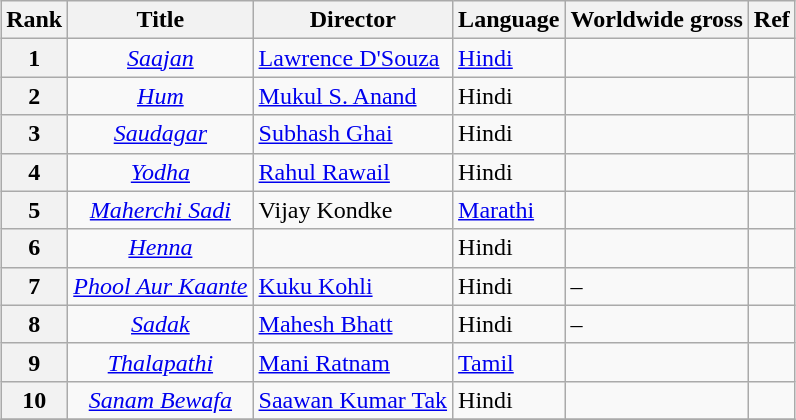<table class="wikitable sortable" style=" margin:auto;">
<tr>
<th>Rank</th>
<th>Title</th>
<th>Director</th>
<th>Language</th>
<th>Worldwide gross</th>
<th>Ref</th>
</tr>
<tr>
<th style="text-align:center;">1</th>
<td style="text-align:center;"><em><a href='#'>Saajan</a></em></td>
<td><a href='#'>Lawrence D'Souza</a></td>
<td><a href='#'>Hindi</a></td>
<td></td>
<td></td>
</tr>
<tr>
<th style="textalign:center;">2</th>
<td style="text-align:center;"><em><a href='#'>Hum</a></em></td>
<td><a href='#'>Mukul S. Anand</a></td>
<td>Hindi</td>
<td></td>
<td></td>
</tr>
<tr>
<th style="textalign:centre;">3</th>
<td style="text-align:center;"><em><a href='#'>Saudagar</a></em></td>
<td><a href='#'>Subhash Ghai</a></td>
<td>Hindi</td>
<td></td>
<td></td>
</tr>
<tr>
<th style="text-align:center;">4</th>
<td style="text-align:center;"><em><a href='#'>Yodha</a></em></td>
<td><a href='#'>Rahul Rawail</a></td>
<td>Hindi</td>
<td></td>
<td></td>
</tr>
<tr>
<th style="text-align:center;">5</th>
<td style="text-align:center;"><em><a href='#'>Maherchi Sadi</a></em></td>
<td>Vijay Kondke</td>
<td><a href='#'>Marathi</a></td>
<td></td>
<td></td>
</tr>
<tr>
<th style="textalign:centre;">6</th>
<td style="text-align:center;"><em><a href='#'>Henna</a></em></td>
<td></td>
<td>Hindi</td>
<td></td>
<td></td>
</tr>
<tr>
<th style="textalign:centre;">7</th>
<td style="text-align:center; "><em><a href='#'>Phool Aur Kaante</a></em></td>
<td><a href='#'>Kuku Kohli</a></td>
<td>Hindi</td>
<td>–</td>
<td></td>
</tr>
<tr>
<th style="textalign:centre;">8</th>
<td style="text-align:center;"><em><a href='#'>Sadak</a></em></td>
<td><a href='#'>Mahesh Bhatt</a></td>
<td>Hindi</td>
<td>–</td>
<td></td>
</tr>
<tr>
<th style="textalign:centre;">9</th>
<td style="text-align:center;"><em><a href='#'>Thalapathi</a></em></td>
<td><a href='#'>Mani Ratnam</a></td>
<td><a href='#'>Tamil</a></td>
<td></td>
<td></td>
</tr>
<tr>
<th style="textalign:centre;">10</th>
<td style="text-align:center;"><em><a href='#'>Sanam Bewafa</a></em></td>
<td><a href='#'>Saawan Kumar Tak</a></td>
<td>Hindi</td>
<td></td>
<td></td>
</tr>
<tr>
</tr>
</table>
